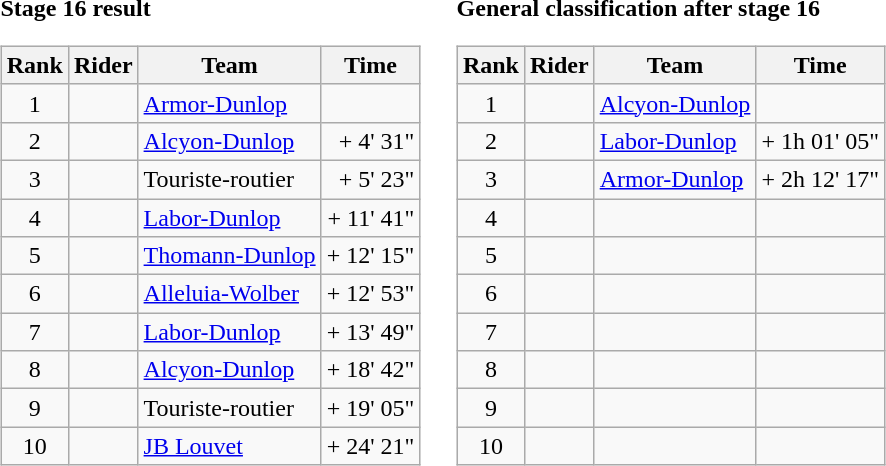<table>
<tr>
<td><strong>Stage 16 result</strong><br><table class="wikitable">
<tr>
<th scope="col">Rank</th>
<th scope="col">Rider</th>
<th scope="col">Team</th>
<th scope="col">Time</th>
</tr>
<tr>
<td style="text-align:center;">1</td>
<td></td>
<td><a href='#'>Armor-Dunlop</a></td>
<td style="text-align:right;"></td>
</tr>
<tr>
<td style="text-align:center;">2</td>
<td></td>
<td><a href='#'>Alcyon-Dunlop</a></td>
<td style="text-align:right;">+ 4' 31"</td>
</tr>
<tr>
<td style="text-align:center;">3</td>
<td></td>
<td>Touriste-routier</td>
<td style="text-align:right;">+ 5' 23"</td>
</tr>
<tr>
<td style="text-align:center;">4</td>
<td></td>
<td><a href='#'>Labor-Dunlop</a></td>
<td style="text-align:right;">+ 11' 41"</td>
</tr>
<tr>
<td style="text-align:center;">5</td>
<td></td>
<td><a href='#'>Thomann-Dunlop</a></td>
<td style="text-align:right;">+ 12' 15"</td>
</tr>
<tr>
<td style="text-align:center;">6</td>
<td></td>
<td><a href='#'>Alleluia-Wolber</a></td>
<td style="text-align:right;">+ 12' 53"</td>
</tr>
<tr>
<td style="text-align:center;">7</td>
<td></td>
<td><a href='#'>Labor-Dunlop</a></td>
<td style="text-align:right;">+ 13' 49"</td>
</tr>
<tr>
<td style="text-align:center;">8</td>
<td></td>
<td><a href='#'>Alcyon-Dunlop</a></td>
<td style="text-align:right;">+ 18' 42"</td>
</tr>
<tr>
<td style="text-align:center;">9</td>
<td></td>
<td>Touriste-routier</td>
<td style="text-align:right;">+ 19' 05"</td>
</tr>
<tr>
<td style="text-align:center;">10</td>
<td></td>
<td><a href='#'>JB Louvet</a></td>
<td style="text-align:right;">+ 24' 21"</td>
</tr>
</table>
</td>
<td></td>
<td><strong>General classification after stage 16</strong><br><table class="wikitable">
<tr>
<th scope="col">Rank</th>
<th scope="col">Rider</th>
<th scope="col">Team</th>
<th scope="col">Time</th>
</tr>
<tr>
<td style="text-align:center;">1</td>
<td></td>
<td><a href='#'>Alcyon-Dunlop</a></td>
<td style="text-align:right;"></td>
</tr>
<tr>
<td style="text-align:center;">2</td>
<td></td>
<td><a href='#'>Labor-Dunlop</a></td>
<td style="text-align:right;">+ 1h 01' 05"</td>
</tr>
<tr>
<td style="text-align:center;">3</td>
<td></td>
<td><a href='#'>Armor-Dunlop</a></td>
<td style="text-align:right;">+ 2h 12' 17"</td>
</tr>
<tr>
<td style="text-align:center;">4</td>
<td></td>
<td></td>
<td></td>
</tr>
<tr>
<td style="text-align:center;">5</td>
<td></td>
<td></td>
<td></td>
</tr>
<tr>
<td style="text-align:center;">6</td>
<td></td>
<td></td>
<td></td>
</tr>
<tr>
<td style="text-align:center;">7</td>
<td></td>
<td></td>
<td></td>
</tr>
<tr>
<td style="text-align:center;">8</td>
<td></td>
<td></td>
<td></td>
</tr>
<tr>
<td style="text-align:center;">9</td>
<td></td>
<td></td>
<td></td>
</tr>
<tr>
<td style="text-align:center;">10</td>
<td></td>
<td></td>
<td></td>
</tr>
</table>
</td>
</tr>
</table>
